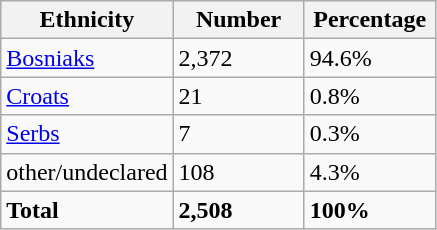<table class="wikitable">
<tr>
<th width="100px">Ethnicity</th>
<th width="80px">Number</th>
<th width="80px">Percentage</th>
</tr>
<tr>
<td><a href='#'>Bosniaks</a></td>
<td>2,372</td>
<td>94.6%</td>
</tr>
<tr>
<td><a href='#'>Croats</a></td>
<td>21</td>
<td>0.8%</td>
</tr>
<tr>
<td><a href='#'>Serbs</a></td>
<td>7</td>
<td>0.3%</td>
</tr>
<tr>
<td>other/undeclared</td>
<td>108</td>
<td>4.3%</td>
</tr>
<tr>
<td><strong>Total</strong></td>
<td><strong>2,508</strong></td>
<td><strong>100%</strong></td>
</tr>
</table>
